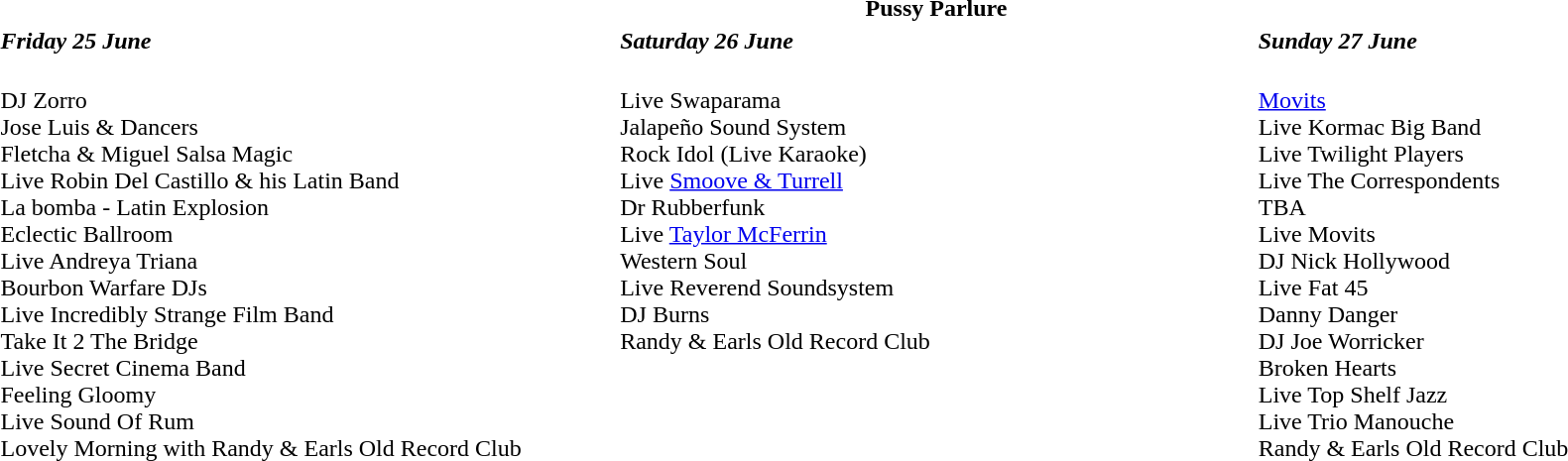<table class="collapsible collapsed" style="width:100%;">
<tr>
<th colspan=3>Pussy Parlure</th>
</tr>
<tr>
<td style="width:33%;"><strong><em>Friday 25 June</em></strong></td>
<td style="width:34%;"><strong><em>Saturday 26 June</em></strong></td>
<td style="width:33%;"><strong><em>Sunday 27 June</em></strong></td>
</tr>
<tr valign="top">
<td><br>DJ Zorro<br>
Jose Luis & Dancers<br>
Fletcha & Miguel Salsa Magic<br>
Live Robin Del Castillo & his Latin Band<br>
La bomba - Latin Explosion<br>
Eclectic Ballroom<br>
Live Andreya Triana<br>
Bourbon Warfare DJs<br>
Live Incredibly Strange Film Band<br>
Take It 2 The Bridge<br>
Live Secret Cinema Band<br>
Feeling Gloomy<br>
Live Sound Of Rum<br>
Lovely Morning with Randy & Earls Old Record Club</td>
<td><br>Live Swaparama<br>
Jalapeño Sound System<br>
Rock Idol (Live Karaoke)<br>
Live <a href='#'>Smoove & Turrell</a><br>
Dr Rubberfunk<br>
Live <a href='#'>Taylor McFerrin</a><br>
Western Soul<br>
Live Reverend Soundsystem<br>
DJ Burns<br>
Randy & Earls Old Record Club</td>
<td><br><a href='#'>Movits</a><br>
Live Kormac Big Band<br>
Live Twilight Players<br>
Live The Correspondents<br>
TBA<br>
Live Movits<br>
DJ Nick Hollywood<br>
Live Fat 45<br>
Danny Danger<br>
DJ Joe Worricker<br>
Broken Hearts<br>
Live Top Shelf Jazz<br>
Live Trio Manouche<br>
Randy & Earls Old Record Club</td>
</tr>
</table>
